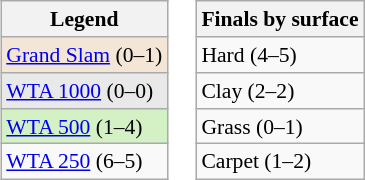<table style=font-size:90%>
<tr valign=top>
<td><br><table class=wikitable>
<tr>
<th>Legend</th>
</tr>
<tr style=background:#f3e6d7>
<td><a href='#'>Grand Slam</a> (0–1)</td>
</tr>
<tr style=background:#e9e9e9>
<td><a href='#'>WTA 1000</a> (0–0)</td>
</tr>
<tr style=background:#d4f1c5>
<td><a href='#'>WTA 500</a> (1–4)</td>
</tr>
<tr>
<td><a href='#'>WTA 250</a> (6–5)</td>
</tr>
</table>
</td>
<td><br><table class=wikitable>
<tr>
<th>Finals by surface</th>
</tr>
<tr>
<td>Hard (4–5)</td>
</tr>
<tr>
<td>Clay (2–2)</td>
</tr>
<tr>
<td>Grass (0–1)</td>
</tr>
<tr>
<td>Carpet (1–2)</td>
</tr>
</table>
</td>
</tr>
</table>
